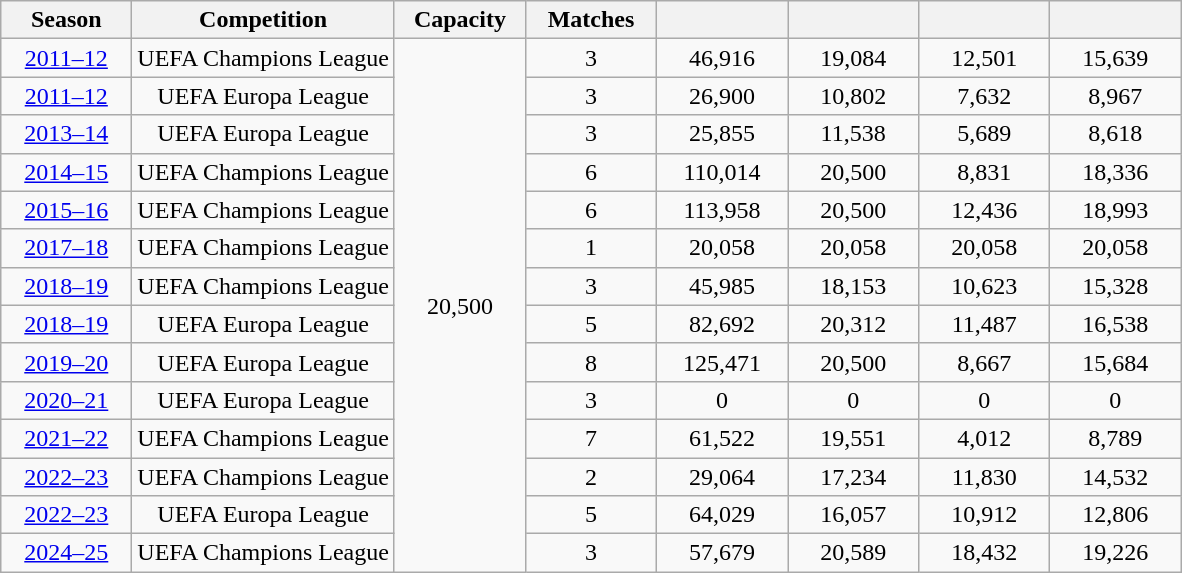<table class="wikitable sortable" style="text-align: center">
<tr>
<th width="80">Season</th>
<th>Competition</th>
<th width="80">Capacity</th>
<th width="80">Matches</th>
<th width="80"></th>
<th width="80"></th>
<th width="80"></th>
<th width="80"></th>
</tr>
<tr>
<td><a href='#'>2011–12</a></td>
<td>UEFA Champions League</td>
<td rowspan="14">20,500</td>
<td>3</td>
<td>46,916</td>
<td>19,084</td>
<td>12,501</td>
<td>15,639</td>
</tr>
<tr>
<td><a href='#'>2011–12</a></td>
<td>UEFA Europa League</td>
<td>3</td>
<td>26,900</td>
<td>10,802</td>
<td>7,632</td>
<td>8,967</td>
</tr>
<tr>
<td><a href='#'>2013–14</a></td>
<td>UEFA Europa League</td>
<td>3</td>
<td>25,855</td>
<td>11,538</td>
<td>5,689</td>
<td>8,618</td>
</tr>
<tr>
<td><a href='#'>2014–15</a></td>
<td>UEFA Champions League</td>
<td>6</td>
<td>110,014</td>
<td>20,500</td>
<td>8,831</td>
<td>18,336</td>
</tr>
<tr>
<td><a href='#'>2015–16</a></td>
<td>UEFA Champions League</td>
<td>6</td>
<td>113,958</td>
<td>20,500</td>
<td>12,436</td>
<td>18,993</td>
</tr>
<tr>
<td><a href='#'>2017–18</a></td>
<td>UEFA Champions League</td>
<td>1</td>
<td>20,058</td>
<td>20,058</td>
<td>20,058</td>
<td>20,058</td>
</tr>
<tr>
<td><a href='#'>2018–19</a></td>
<td>UEFA Champions League</td>
<td>3</td>
<td>45,985</td>
<td>18,153</td>
<td>10,623</td>
<td>15,328</td>
</tr>
<tr>
<td><a href='#'>2018–19</a></td>
<td>UEFA Europa League</td>
<td>5</td>
<td>82,692</td>
<td>20,312</td>
<td>11,487</td>
<td>16,538</td>
</tr>
<tr>
<td><a href='#'>2019–20</a></td>
<td>UEFA Europa League</td>
<td>8</td>
<td>125,471</td>
<td>20,500</td>
<td>8,667</td>
<td>15,684</td>
</tr>
<tr>
<td><a href='#'>2020–21</a></td>
<td>UEFA Europa League</td>
<td>3</td>
<td>0</td>
<td>0</td>
<td>0</td>
<td>0</td>
</tr>
<tr>
<td><a href='#'>2021–22</a></td>
<td>UEFA Champions League</td>
<td>7</td>
<td>61,522</td>
<td>19,551</td>
<td>4,012</td>
<td>8,789</td>
</tr>
<tr>
<td><a href='#'>2022–23</a></td>
<td>UEFA Champions League</td>
<td>2</td>
<td>29,064</td>
<td>17,234</td>
<td>11,830</td>
<td>14,532</td>
</tr>
<tr>
<td><a href='#'>2022–23</a></td>
<td>UEFA Europa League</td>
<td>5</td>
<td>64,029</td>
<td>16,057</td>
<td>10,912</td>
<td>12,806</td>
</tr>
<tr>
<td><a href='#'>2024–25</a></td>
<td>UEFA Champions League</td>
<td>3</td>
<td>57,679</td>
<td>20,589</td>
<td>18,432</td>
<td>19,226</td>
</tr>
</table>
